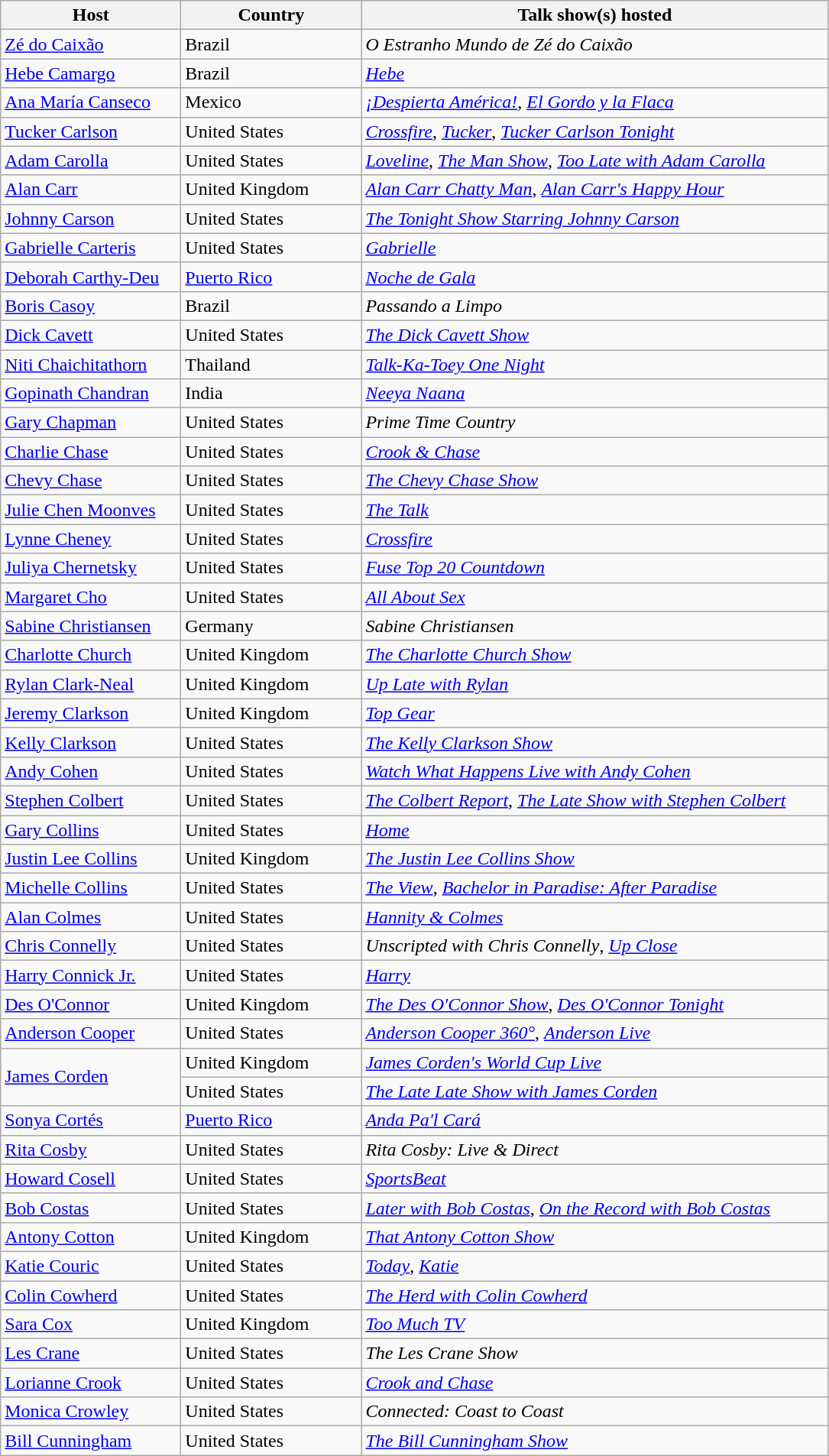<table class="wikitable">
<tr>
<th width="150">Host</th>
<th width="150">Country</th>
<th width="400">Talk show(s) hosted</th>
</tr>
<tr>
<td><a href='#'>Zé do Caixão</a></td>
<td> Brazil</td>
<td><em>O Estranho Mundo de Zé do Caixão</em></td>
</tr>
<tr>
<td><a href='#'>Hebe Camargo</a></td>
<td> Brazil</td>
<td><em><a href='#'>Hebe</a></em></td>
</tr>
<tr>
<td><a href='#'>Ana María Canseco</a></td>
<td> Mexico</td>
<td><em><a href='#'>¡Despierta América!</a></em>, <em><a href='#'>El Gordo y la Flaca</a></em></td>
</tr>
<tr>
<td><a href='#'>Tucker Carlson</a></td>
<td> United States</td>
<td><em><a href='#'>Crossfire</a></em>, <em><a href='#'>Tucker</a></em>, <em><a href='#'>Tucker Carlson Tonight</a></em></td>
</tr>
<tr>
<td><a href='#'>Adam Carolla</a></td>
<td> United States</td>
<td><em><a href='#'>Loveline</a></em>, <em><a href='#'>The Man Show</a></em>, <em><a href='#'>Too Late with Adam Carolla</a></em></td>
</tr>
<tr>
<td><a href='#'>Alan Carr</a></td>
<td> United Kingdom</td>
<td><em><a href='#'>Alan Carr Chatty Man</a></em>, <em><a href='#'>Alan Carr's Happy Hour</a></em></td>
</tr>
<tr>
<td><a href='#'>Johnny Carson</a></td>
<td> United States</td>
<td><em><a href='#'>The Tonight Show Starring Johnny Carson</a></em></td>
</tr>
<tr>
<td><a href='#'>Gabrielle Carteris</a></td>
<td> United States</td>
<td><em><a href='#'>Gabrielle</a></em></td>
</tr>
<tr>
<td><a href='#'>Deborah Carthy-Deu</a></td>
<td> <a href='#'>Puerto Rico</a></td>
<td><em><a href='#'>Noche de Gala</a></em></td>
</tr>
<tr>
<td><a href='#'>Boris Casoy</a></td>
<td> Brazil</td>
<td><em>Passando a Limpo</em></td>
</tr>
<tr>
<td><a href='#'>Dick Cavett</a></td>
<td> United States</td>
<td><em><a href='#'>The Dick Cavett Show</a></em></td>
</tr>
<tr>
<td><a href='#'>Niti Chaichitathorn</a></td>
<td> Thailand</td>
<td><em><a href='#'>Talk-Ka-Toey One Night</a></em></td>
</tr>
<tr>
<td><a href='#'>Gopinath Chandran</a></td>
<td> India</td>
<td><em><a href='#'>Neeya Naana</a></em></td>
</tr>
<tr>
<td><a href='#'>Gary Chapman</a></td>
<td> United States</td>
<td><em>Prime Time Country</em></td>
</tr>
<tr>
<td><a href='#'>Charlie Chase</a></td>
<td> United States</td>
<td><em><a href='#'>Crook & Chase</a></em></td>
</tr>
<tr>
<td><a href='#'>Chevy Chase</a></td>
<td> United States</td>
<td><em><a href='#'>The Chevy Chase Show</a></em></td>
</tr>
<tr>
<td><a href='#'>Julie Chen Moonves</a></td>
<td> United States</td>
<td><em><a href='#'>The Talk</a></em></td>
</tr>
<tr>
<td><a href='#'>Lynne Cheney</a></td>
<td> United States</td>
<td><em><a href='#'>Crossfire</a></em></td>
</tr>
<tr>
<td><a href='#'>Juliya Chernetsky</a></td>
<td> United States</td>
<td><em><a href='#'>Fuse Top 20 Countdown</a></em></td>
</tr>
<tr>
<td><a href='#'>Margaret Cho</a></td>
<td> United States</td>
<td><em><a href='#'>All About Sex</a></em></td>
</tr>
<tr>
<td><a href='#'>Sabine Christiansen</a></td>
<td> Germany</td>
<td><em>Sabine Christiansen</em></td>
</tr>
<tr>
<td><a href='#'>Charlotte Church</a></td>
<td> United Kingdom</td>
<td><em><a href='#'>The Charlotte Church Show</a></em></td>
</tr>
<tr>
<td><a href='#'>Rylan Clark-Neal</a></td>
<td> United Kingdom</td>
<td><em><a href='#'>Up Late with Rylan</a></em></td>
</tr>
<tr>
<td><a href='#'>Jeremy Clarkson</a></td>
<td> United Kingdom</td>
<td><em><a href='#'>Top Gear</a></em></td>
</tr>
<tr>
<td><a href='#'>Kelly Clarkson</a></td>
<td> United States</td>
<td><em><a href='#'>The Kelly Clarkson Show</a></em></td>
</tr>
<tr>
<td><a href='#'>Andy Cohen</a></td>
<td> United States</td>
<td><em><a href='#'>Watch What Happens Live with Andy Cohen</a></em></td>
</tr>
<tr>
<td><a href='#'>Stephen Colbert</a></td>
<td> United States</td>
<td><em><a href='#'>The Colbert Report</a></em>, <em><a href='#'>The Late Show with Stephen Colbert</a></em></td>
</tr>
<tr>
<td><a href='#'>Gary Collins</a></td>
<td> United States</td>
<td><em><a href='#'>Home</a></em></td>
</tr>
<tr>
<td><a href='#'>Justin Lee Collins</a></td>
<td> United Kingdom</td>
<td><em><a href='#'>The Justin Lee Collins Show</a></em></td>
</tr>
<tr>
<td><a href='#'>Michelle Collins</a></td>
<td> United States</td>
<td><em><a href='#'>The View</a></em>, <em><a href='#'>Bachelor in Paradise: After Paradise</a></em></td>
</tr>
<tr>
<td><a href='#'>Alan Colmes</a></td>
<td> United States</td>
<td><em><a href='#'>Hannity & Colmes</a></em></td>
</tr>
<tr>
<td><a href='#'>Chris Connelly</a></td>
<td> United States</td>
<td><em>Unscripted with Chris Connelly</em>, <em><a href='#'>Up Close</a></em></td>
</tr>
<tr>
<td><a href='#'>Harry Connick Jr.</a></td>
<td> United States</td>
<td><em><a href='#'>Harry</a></em></td>
</tr>
<tr>
<td><a href='#'>Des O'Connor</a></td>
<td> United Kingdom</td>
<td><em><a href='#'>The Des O'Connor Show</a></em>, <em><a href='#'>Des O'Connor Tonight</a></em></td>
</tr>
<tr>
<td><a href='#'>Anderson Cooper</a></td>
<td> United States</td>
<td><em><a href='#'>Anderson Cooper 360°</a></em>, <em><a href='#'>Anderson Live</a></em></td>
</tr>
<tr>
<td rowspan="2"><a href='#'>James Corden</a></td>
<td> United Kingdom</td>
<td><em><a href='#'>James Corden's World Cup Live</a></em></td>
</tr>
<tr>
<td> United States</td>
<td><em><a href='#'>The Late Late Show with James Corden</a></em></td>
</tr>
<tr>
<td><a href='#'>Sonya Cortés</a></td>
<td> <a href='#'>Puerto Rico</a></td>
<td><em><a href='#'>Anda Pa'l Cará</a></em></td>
</tr>
<tr>
<td><a href='#'>Rita Cosby</a></td>
<td> United States</td>
<td><em>Rita Cosby: Live & Direct</em></td>
</tr>
<tr>
<td><a href='#'>Howard Cosell</a></td>
<td> United States</td>
<td><em><a href='#'>SportsBeat</a></em></td>
</tr>
<tr>
<td><a href='#'>Bob Costas</a></td>
<td> United States</td>
<td><em><a href='#'>Later with Bob Costas</a></em>, <em><a href='#'>On the Record with Bob Costas</a></em></td>
</tr>
<tr>
<td><a href='#'>Antony Cotton</a></td>
<td> United Kingdom</td>
<td><em><a href='#'>That Antony Cotton Show</a></em></td>
</tr>
<tr>
<td><a href='#'>Katie Couric</a></td>
<td> United States</td>
<td><em><a href='#'>Today</a></em>, <em><a href='#'>Katie</a></em></td>
</tr>
<tr>
<td><a href='#'>Colin Cowherd</a></td>
<td> United States</td>
<td><em><a href='#'>The Herd with Colin Cowherd</a></em></td>
</tr>
<tr>
<td><a href='#'>Sara Cox</a></td>
<td> United Kingdom</td>
<td><em><a href='#'>Too Much TV</a></em></td>
</tr>
<tr>
<td><a href='#'>Les Crane</a></td>
<td> United States</td>
<td><em>The Les Crane Show</em></td>
</tr>
<tr>
<td><a href='#'>Lorianne Crook</a></td>
<td> United States</td>
<td><em><a href='#'>Crook and Chase</a></em></td>
</tr>
<tr>
<td><a href='#'>Monica Crowley</a></td>
<td> United States</td>
<td><em>Connected: Coast to Coast</em></td>
</tr>
<tr>
<td><a href='#'>Bill Cunningham</a></td>
<td> United States</td>
<td><em><a href='#'>The Bill Cunningham Show</a></em></td>
</tr>
</table>
